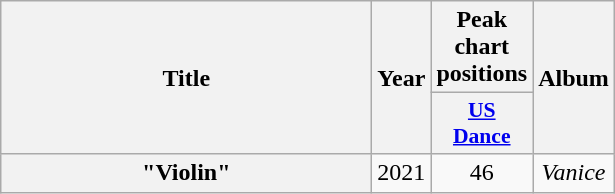<table class="wikitable plainrowheaders" style="text-align:center;">
<tr>
<th scope="col" style="width:15em;" rowspan="2">Title</th>
<th scope="col" rowspan="2">Year</th>
<th scope="col">Peak chart positions</th>
<th scope="col" rowspan="2">Album</th>
</tr>
<tr>
<th scope="col" style="width:2.5em;font-size:90%;"><a href='#'>US<br>Dance</a><br></th>
</tr>
<tr>
<th scope="row">"Violin"<br></th>
<td>2021</td>
<td>46</td>
<td><em>Vanice</em></td>
</tr>
</table>
